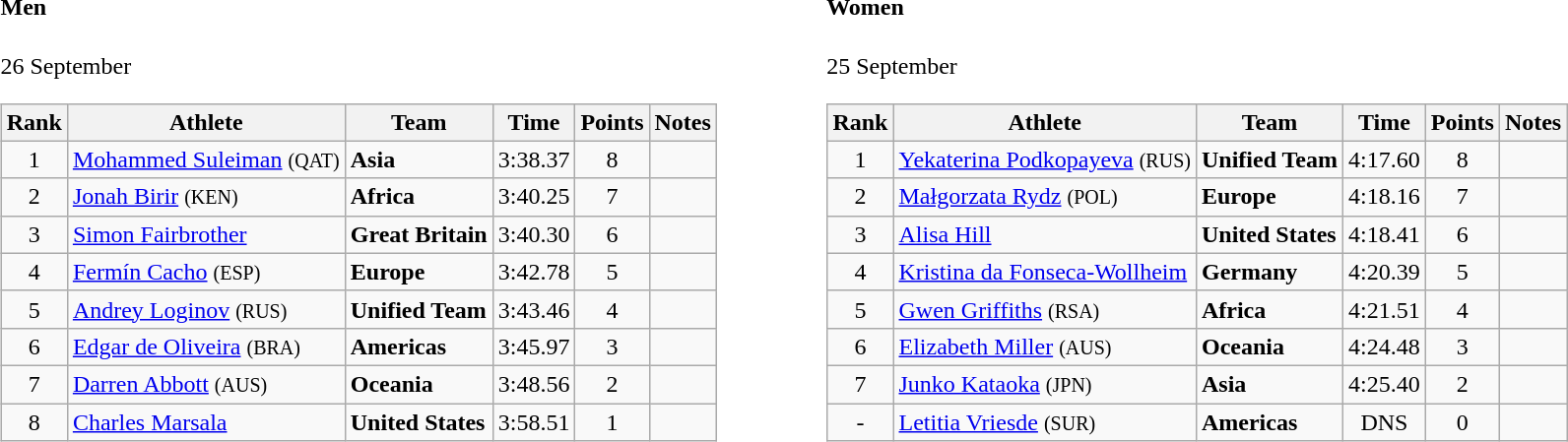<table>
<tr>
<td valign="top"><br><h4>Men</h4>26 September<table class="wikitable" style="text-align:center">
<tr>
<th>Rank</th>
<th>Athlete</th>
<th>Team</th>
<th>Time</th>
<th>Points</th>
<th>Notes</th>
</tr>
<tr>
<td>1</td>
<td align="left"><a href='#'>Mohammed Suleiman</a> <small>(QAT) </small></td>
<td align=left><strong>Asia</strong></td>
<td>3:38.37</td>
<td>8</td>
<td></td>
</tr>
<tr>
<td>2</td>
<td align="left"><a href='#'>Jonah Birir</a> <small>(KEN) </small></td>
<td align=left><strong>Africa</strong></td>
<td>3:40.25</td>
<td>7</td>
<td></td>
</tr>
<tr>
<td>3</td>
<td align="left"><a href='#'>Simon Fairbrother</a></td>
<td align=left><strong>Great Britain</strong></td>
<td>3:40.30</td>
<td>6</td>
<td></td>
</tr>
<tr>
<td>4</td>
<td align="left"><a href='#'>Fermín Cacho</a> <small>(ESP) </small></td>
<td align=left><strong>Europe</strong></td>
<td>3:42.78</td>
<td>5</td>
<td></td>
</tr>
<tr>
<td>5</td>
<td align="left"><a href='#'>Andrey Loginov</a> <small>(RUS) </small></td>
<td align=left><strong>Unified Team</strong></td>
<td>3:43.46</td>
<td>4</td>
<td></td>
</tr>
<tr>
<td>6</td>
<td align="left"><a href='#'>Edgar de Oliveira</a> <small>(BRA) </small></td>
<td align=left><strong>Americas</strong></td>
<td>3:45.97</td>
<td>3</td>
<td></td>
</tr>
<tr>
<td>7</td>
<td align="left"><a href='#'>Darren Abbott</a> <small>(AUS) </small></td>
<td align=left><strong>Oceania</strong></td>
<td>3:48.56</td>
<td>2</td>
<td></td>
</tr>
<tr>
<td>8</td>
<td align="left"><a href='#'>Charles Marsala</a></td>
<td align=left><strong>United States</strong></td>
<td>3:58.51</td>
<td>1</td>
<td></td>
</tr>
</table>
</td>
<td width="50"> </td>
<td valign="top"><br><h4>Women</h4>25 September<table class="wikitable" style="text-align:center">
<tr>
<th>Rank</th>
<th>Athlete</th>
<th>Team</th>
<th>Time</th>
<th>Points</th>
<th>Notes</th>
</tr>
<tr>
<td>1</td>
<td align="left"><a href='#'>Yekaterina Podkopayeva</a> <small>(RUS) </small></td>
<td align=left><strong>Unified Team</strong></td>
<td>4:17.60</td>
<td>8</td>
<td></td>
</tr>
<tr>
<td>2</td>
<td align="left"><a href='#'>Małgorzata Rydz</a> <small>(POL) </small></td>
<td align=left><strong>Europe</strong></td>
<td>4:18.16</td>
<td>7</td>
<td></td>
</tr>
<tr>
<td>3</td>
<td align="left"><a href='#'>Alisa Hill</a></td>
<td align=left><strong>United States</strong></td>
<td>4:18.41</td>
<td>6</td>
<td></td>
</tr>
<tr>
<td>4</td>
<td align="left"><a href='#'>Kristina da Fonseca-Wollheim</a></td>
<td align=left><strong>Germany</strong></td>
<td>4:20.39</td>
<td>5</td>
<td></td>
</tr>
<tr>
<td>5</td>
<td align="left"><a href='#'>Gwen Griffiths</a> <small>(RSA) </small></td>
<td align=left><strong>Africa</strong></td>
<td>4:21.51</td>
<td>4</td>
<td></td>
</tr>
<tr>
<td>6</td>
<td align="left"><a href='#'>Elizabeth Miller</a> <small>(AUS) </small></td>
<td align=left><strong>Oceania</strong></td>
<td>4:24.48</td>
<td>3</td>
<td></td>
</tr>
<tr>
<td>7</td>
<td align="left"><a href='#'>Junko Kataoka</a> <small>(JPN) </small></td>
<td align=left><strong>Asia</strong></td>
<td>4:25.40</td>
<td>2</td>
<td></td>
</tr>
<tr>
<td>-</td>
<td align="left"><a href='#'>Letitia Vriesde</a> <small>(SUR) </small></td>
<td align=left><strong>Americas</strong></td>
<td>DNS</td>
<td>0</td>
<td></td>
</tr>
</table>
</td>
</tr>
</table>
